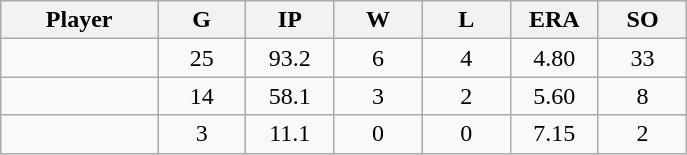<table class="wikitable sortable">
<tr>
<th bgcolor="#DDDDFF" width="16%">Player</th>
<th bgcolor="#DDDDFF" width="9%">G</th>
<th bgcolor="#DDDDFF" width="9%">IP</th>
<th bgcolor="#DDDDFF" width="9%">W</th>
<th bgcolor="#DDDDFF" width="9%">L</th>
<th bgcolor="#DDDDFF" width="9%">ERA</th>
<th bgcolor="#DDDDFF" width="9%">SO</th>
</tr>
<tr align="center">
<td></td>
<td>25</td>
<td>93.2</td>
<td>6</td>
<td>4</td>
<td>4.80</td>
<td>33</td>
</tr>
<tr align="center">
<td></td>
<td>14</td>
<td>58.1</td>
<td>3</td>
<td>2</td>
<td>5.60</td>
<td>8</td>
</tr>
<tr align="center">
<td></td>
<td>3</td>
<td>11.1</td>
<td>0</td>
<td>0</td>
<td>7.15</td>
<td>2</td>
</tr>
</table>
